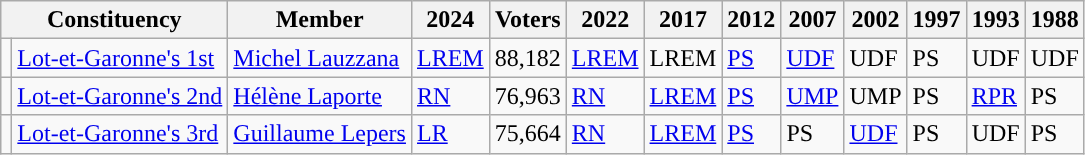<table class="wikitable sortable">
<tr>
<th colspan="2">Constituency</th>
<th>Member</th>
<th>2024</th>
<th>Voters</th>
<th>2022</th>
<th>2017</th>
<th>2012</th>
<th>2007</th>
<th>2002</th>
<th>1997</th>
<th>1993</th>
<th>1988</th>
</tr>
<tr>
<td style="background-color: "></td>
<td><a href='#'>Lot-et-Garonne's 1st</a></td>
<td><a href='#'>Michel Lauzzana</a></td>
<td><a href='#'>LREM</a></td>
<td>88,182</td>
<td><a href='#'>LREM</a></td>
<td>LREM</td>
<td><a href='#'>PS</a></td>
<td><a href='#'>UDF</a></td>
<td>UDF</td>
<td>PS</td>
<td>UDF</td>
<td>UDF</td>
</tr>
<tr>
<td style="background-color: "></td>
<td><a href='#'>Lot-et-Garonne's 2nd</a></td>
<td><a href='#'>Hélène Laporte</a></td>
<td><a href='#'>RN</a></td>
<td>76,963</td>
<td><a href='#'>RN</a></td>
<td><a href='#'>LREM</a></td>
<td><a href='#'>PS</a></td>
<td><a href='#'>UMP</a></td>
<td>UMP</td>
<td>PS</td>
<td><a href='#'>RPR</a></td>
<td>PS</td>
</tr>
<tr>
<td style="background-color: "></td>
<td><a href='#'>Lot-et-Garonne's 3rd</a></td>
<td><a href='#'>Guillaume Lepers</a></td>
<td><a href='#'>LR</a></td>
<td>75,664</td>
<td><a href='#'>RN</a></td>
<td><a href='#'>LREM</a></td>
<td><a href='#'>PS</a></td>
<td>PS</td>
<td><a href='#'>UDF</a></td>
<td>PS</td>
<td>UDF</td>
<td>PS</td>
</tr>
</table>
